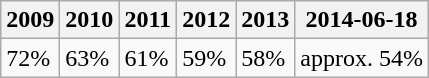<table class="wikitable">
<tr>
<th>2009</th>
<th>2010</th>
<th>2011</th>
<th>2012</th>
<th>2013</th>
<th>2014-06-18</th>
</tr>
<tr>
<td>72%</td>
<td>63%</td>
<td>61%</td>
<td>59%</td>
<td>58%</td>
<td>approx. 54%</td>
</tr>
</table>
